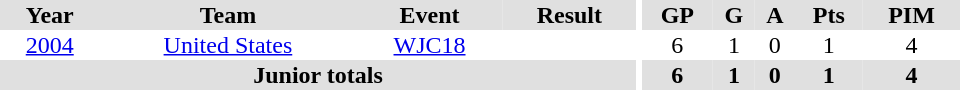<table border="0" cellpadding="1" cellspacing="0" ID="Table3" style="text-align:center; width:40em">
<tr ALIGN="center" bgcolor="#e0e0e0">
<th>Year</th>
<th>Team</th>
<th>Event</th>
<th>Result</th>
<th rowspan="99" bgcolor="#ffffff"></th>
<th>GP</th>
<th>G</th>
<th>A</th>
<th>Pts</th>
<th>PIM</th>
</tr>
<tr ALIGN="center">
<td><a href='#'>2004</a></td>
<td><a href='#'>United States</a></td>
<td><a href='#'>WJC18</a></td>
<td></td>
<td>6</td>
<td>1</td>
<td>0</td>
<td>1</td>
<td>4</td>
</tr>
<tr bgcolor="#e0e0e0">
<th colspan="4">Junior totals</th>
<th>6</th>
<th>1</th>
<th>0</th>
<th>1</th>
<th>4</th>
</tr>
</table>
